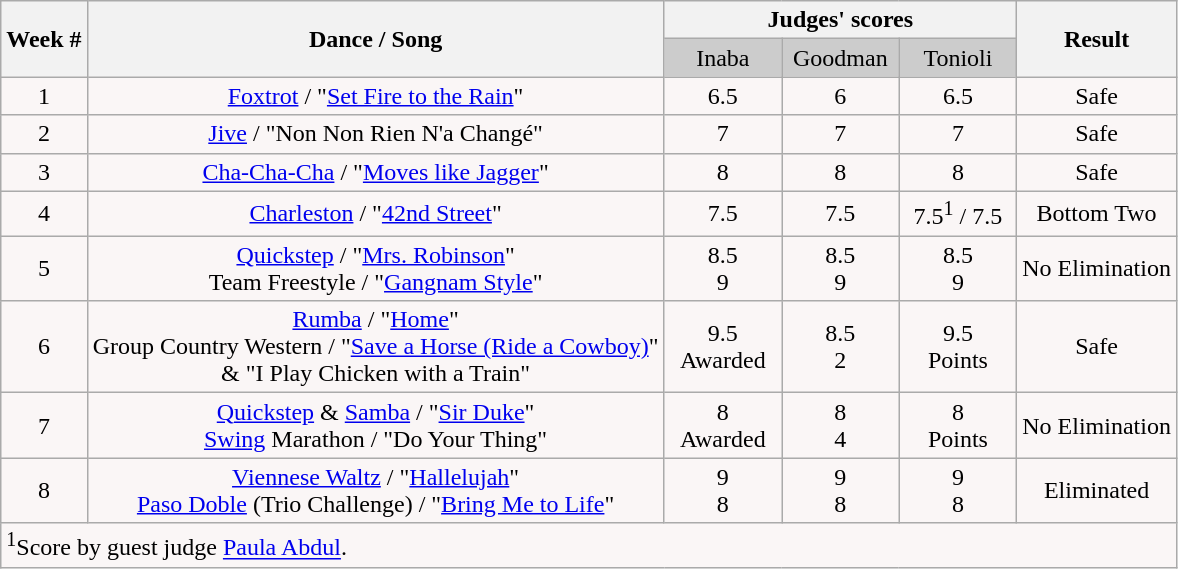<table class="wikitable collapsible collapsed">
<tr style="text-align:Center;">
<th rowspan="2">Week #</th>
<th rowspan="2">Dance / Song</th>
<th colspan="3">Judges' scores</th>
<th rowspan="2">Result</th>
</tr>
<tr style="text-align:center; background:#ccc;">
<td style="width:10%; ">Inaba</td>
<td style="width:10%; ">Goodman</td>
<td style="width:10%; ">Tonioli</td>
</tr>
<tr style="text-align: center; background:#faf6f6;">
<td>1</td>
<td><a href='#'>Foxtrot</a> / "<a href='#'>Set Fire to the Rain</a>"</td>
<td>6.5</td>
<td>6</td>
<td>6.5</td>
<td>Safe</td>
</tr>
<tr style="text-align: center; background:#faf6f6;">
<td>2</td>
<td><a href='#'>Jive</a> / "Non Non Rien N'a Changé"</td>
<td>7</td>
<td>7</td>
<td>7</td>
<td>Safe</td>
</tr>
<tr style="text-align: center; background:#faf6f6;">
<td>3</td>
<td><a href='#'>Cha-Cha-Cha</a> / "<a href='#'>Moves like Jagger</a>"</td>
<td>8</td>
<td>8</td>
<td>8</td>
<td>Safe</td>
</tr>
<tr style="text-align: center; background:#faf6f6;">
<td>4</td>
<td><a href='#'>Charleston</a> / "<a href='#'>42nd Street</a>"</td>
<td>7.5</td>
<td>7.5</td>
<td>7.5<sup>1</sup> / 7.5</td>
<td>Bottom Two</td>
</tr>
<tr style="text-align: center; background:#faf6f6;">
<td>5</td>
<td><a href='#'>Quickstep</a> / "<a href='#'>Mrs. Robinson</a>" <br> Team Freestyle / "<a href='#'>Gangnam Style</a>"</td>
<td>8.5<br>9</td>
<td>8.5<br>9</td>
<td>8.5<br>9</td>
<td>No Elimination</td>
</tr>
<tr style="text-align: center; background:#faf6f6;">
<td>6</td>
<td><a href='#'>Rumba</a> / "<a href='#'>Home</a>" <br> Group Country Western / "<a href='#'>Save a Horse (Ride a Cowboy)</a>"<br> & "I Play Chicken with a Train"</td>
<td>9.5<br>Awarded</td>
<td>8.5<br>2</td>
<td>9.5<br>Points</td>
<td>Safe</td>
</tr>
<tr style="text-align: center; background:#faf6f6;">
<td>7</td>
<td><a href='#'>Quickstep</a> & <a href='#'>Samba</a> / "<a href='#'>Sir Duke</a>" <br> <a href='#'>Swing</a> Marathon / "Do Your Thing"</td>
<td>8<br>Awarded</td>
<td>8<br>4</td>
<td>8<br>Points</td>
<td>No Elimination</td>
</tr>
<tr style="text-align: center; background:#faf6f6;">
<td>8</td>
<td><a href='#'>Viennese Waltz</a> / "<a href='#'>Hallelujah</a>" <br> <a href='#'>Paso Doble</a> (Trio Challenge) / "<a href='#'>Bring Me to Life</a>"</td>
<td>9<br>8</td>
<td>9<br>8</td>
<td>9<br>8</td>
<td>Eliminated</td>
</tr>
<tr style="text-align: center; background:#faf6f6;">
<td colspan="6" style="text-align:left;"><sup>1</sup>Score by guest judge <a href='#'>Paula Abdul</a>.</td>
</tr>
</table>
